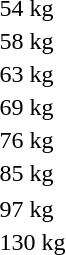<table>
<tr>
<td>54 kg</td>
<td></td>
<td></td>
<td></td>
</tr>
<tr>
<td>58 kg</td>
<td></td>
<td></td>
<td></td>
</tr>
<tr>
<td>63 kg</td>
<td></td>
<td></td>
<td></td>
</tr>
<tr>
<td>69 kg</td>
<td></td>
<td></td>
<td></td>
</tr>
<tr>
<td>76 kg</td>
<td></td>
<td></td>
<td></td>
</tr>
<tr>
<td>85 kg</td>
<td></td>
<td></td>
<td></td>
</tr>
<tr>
</tr>
<tr>
<td>97 kg</td>
<td></td>
<td></td>
<td></td>
</tr>
<tr>
<td>130 kg</td>
<td></td>
<td></td>
<td></td>
</tr>
</table>
